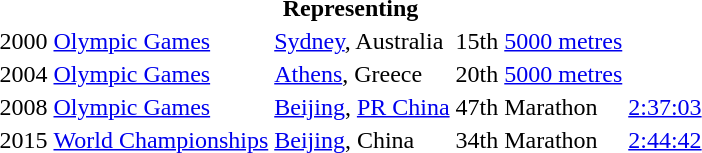<table>
<tr>
<th colspan="6">Representing </th>
</tr>
<tr>
<td>2000</td>
<td><a href='#'>Olympic Games</a></td>
<td><a href='#'>Sydney</a>, Australia</td>
<td>15th</td>
<td><a href='#'>5000 metres</a></td>
</tr>
<tr>
<td>2004</td>
<td><a href='#'>Olympic Games</a></td>
<td><a href='#'>Athens</a>, Greece</td>
<td>20th</td>
<td><a href='#'>5000 metres</a></td>
</tr>
<tr>
<td>2008</td>
<td><a href='#'>Olympic Games</a></td>
<td><a href='#'>Beijing</a>, <a href='#'>PR China</a></td>
<td>47th</td>
<td>Marathon</td>
<td><a href='#'>2:37:03</a></td>
</tr>
<tr>
<td>2015</td>
<td><a href='#'>World Championships</a></td>
<td><a href='#'>Beijing</a>, China</td>
<td>34th</td>
<td>Marathon</td>
<td><a href='#'>2:44:42</a></td>
</tr>
</table>
